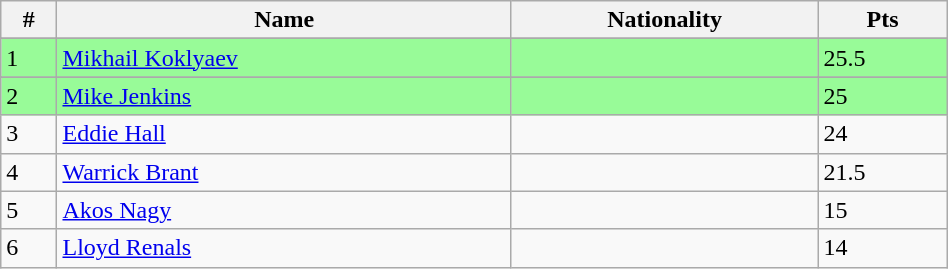<table class="wikitable" style="display: inline-table; width: 50%;">
<tr>
<th>#</th>
<th>Name</th>
<th>Nationality</th>
<th>Pts</th>
</tr>
<tr>
</tr>
<tr style="background:palegreen;">
<td>1</td>
<td><a href='#'>Mikhail Koklyaev</a></td>
<td></td>
<td>25.5</td>
</tr>
<tr>
</tr>
<tr style="background:palegreen;">
<td>2</td>
<td><a href='#'>Mike Jenkins</a></td>
<td></td>
<td>25</td>
</tr>
<tr>
<td>3</td>
<td><a href='#'>Eddie Hall</a></td>
<td></td>
<td>24</td>
</tr>
<tr>
<td>4</td>
<td><a href='#'>Warrick Brant</a></td>
<td></td>
<td>21.5</td>
</tr>
<tr>
<td>5</td>
<td><a href='#'>Akos Nagy</a></td>
<td></td>
<td>15</td>
</tr>
<tr>
<td>6</td>
<td><a href='#'>Lloyd Renals</a></td>
<td></td>
<td>14</td>
</tr>
</table>
